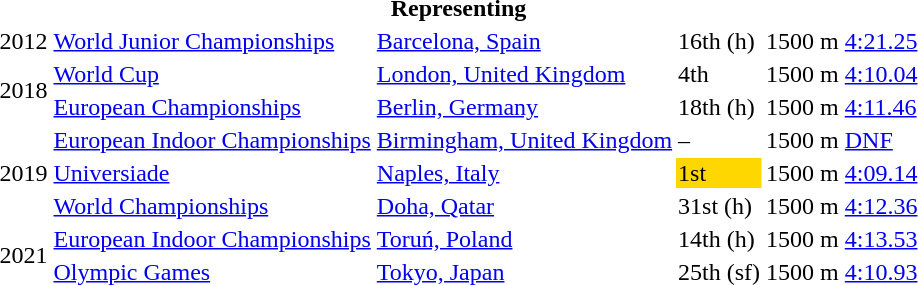<table>
<tr>
<th colspan="6">Representing </th>
</tr>
<tr>
<td>2012</td>
<td><a href='#'>World Junior Championships</a></td>
<td><a href='#'>Barcelona, Spain</a></td>
<td>16th (h)</td>
<td>1500 m</td>
<td><a href='#'>4:21.25</a></td>
</tr>
<tr>
<td rowspan=2>2018</td>
<td><a href='#'>World Cup</a></td>
<td><a href='#'>London, United Kingdom</a></td>
<td>4th</td>
<td>1500 m</td>
<td><a href='#'>4:10.04</a></td>
</tr>
<tr>
<td><a href='#'>European Championships</a></td>
<td><a href='#'>Berlin, Germany</a></td>
<td>18th (h)</td>
<td>1500 m</td>
<td><a href='#'>4:11.46</a></td>
</tr>
<tr>
<td rowspan=3>2019</td>
<td><a href='#'>European Indoor Championships</a></td>
<td><a href='#'>Birmingham, United Kingdom</a></td>
<td>–</td>
<td>1500 m</td>
<td><a href='#'>DNF</a></td>
</tr>
<tr>
<td><a href='#'>Universiade</a></td>
<td><a href='#'>Naples, Italy</a></td>
<td bgcolor=gold>1st</td>
<td>1500 m</td>
<td><a href='#'>4:09.14</a></td>
</tr>
<tr>
<td><a href='#'>World Championships</a></td>
<td><a href='#'>Doha, Qatar</a></td>
<td>31st (h)</td>
<td>1500 m</td>
<td><a href='#'>4:12.36</a></td>
</tr>
<tr>
<td rowspan=2>2021</td>
<td><a href='#'>European Indoor Championships</a></td>
<td><a href='#'>Toruń, Poland</a></td>
<td>14th (h)</td>
<td>1500 m</td>
<td><a href='#'>4:13.53</a></td>
</tr>
<tr>
<td><a href='#'>Olympic Games</a></td>
<td><a href='#'>Tokyo, Japan</a></td>
<td>25th (sf)</td>
<td>1500 m</td>
<td><a href='#'>4:10.93</a></td>
</tr>
</table>
